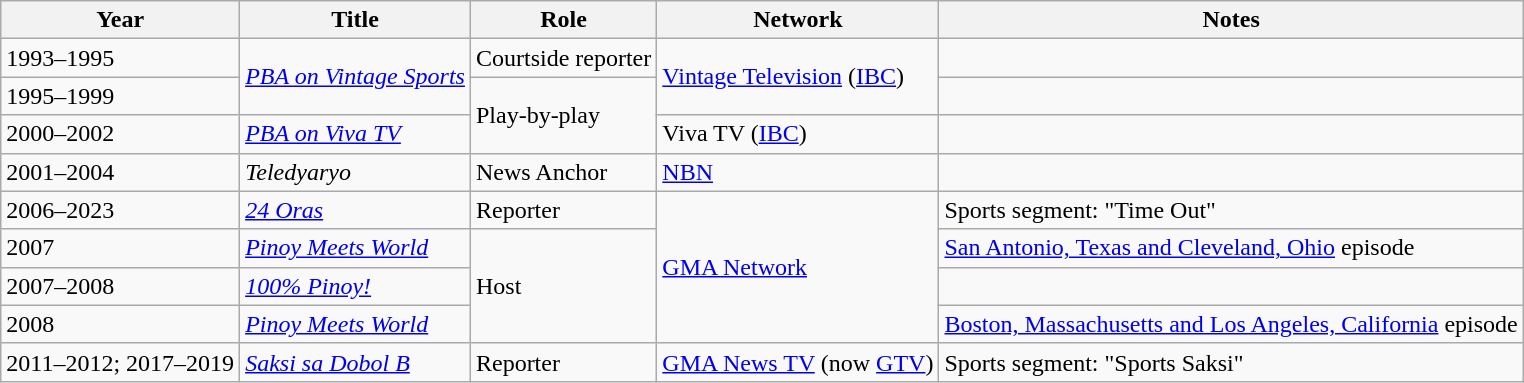<table class="wikitable sortable">
<tr>
<th>Year</th>
<th>Title</th>
<th>Role</th>
<th>Network</th>
<th>Notes</th>
</tr>
<tr>
<td>1993–1995</td>
<td rowspan="2"><em><a href='#'>PBA on Vintage Sports</a></em></td>
<td>Courtside reporter</td>
<td rowspan="2"><a href='#'>Vintage Television</a> (<a href='#'>IBC</a>)</td>
<td></td>
</tr>
<tr>
<td>1995–1999</td>
<td rowspan="2">Play-by-play</td>
<td></td>
</tr>
<tr>
<td>2000–2002</td>
<td><em><a href='#'>PBA on Viva TV</a></em></td>
<td>Viva TV (<a href='#'>IBC</a>)</td>
<td></td>
</tr>
<tr>
<td>2001–2004</td>
<td><em>Teledyaryo</em></td>
<td>News Anchor</td>
<td><a href='#'>NBN</a></td>
<td></td>
</tr>
<tr>
<td>2006–2023</td>
<td><em><a href='#'>24 Oras</a></em></td>
<td>Reporter</td>
<td rowspan="4"><a href='#'>GMA Network</a></td>
<td>Sports segment: "Time Out"</td>
</tr>
<tr>
<td>2007</td>
<td><em><a href='#'>Pinoy Meets World</a></em></td>
<td rowspan="3">Host</td>
<td><a href='#'>San Antonio, Texas and Cleveland, Ohio</a> episode</td>
</tr>
<tr>
<td>2007–2008</td>
<td><em><a href='#'>100% Pinoy!</a></em></td>
<td></td>
</tr>
<tr>
<td>2008</td>
<td><em><a href='#'>Pinoy Meets World</a></em></td>
<td><a href='#'>Boston, Massachusetts and Los Angeles, California</a> episode</td>
</tr>
<tr>
<td>2011–2012; 2017–2019</td>
<td><em><a href='#'>Saksi sa Dobol B</a></em></td>
<td>Reporter</td>
<td><a href='#'>GMA News TV</a> (now <a href='#'>GTV</a>)</td>
<td>Sports segment: "Sports Saksi"</td>
</tr>
</table>
